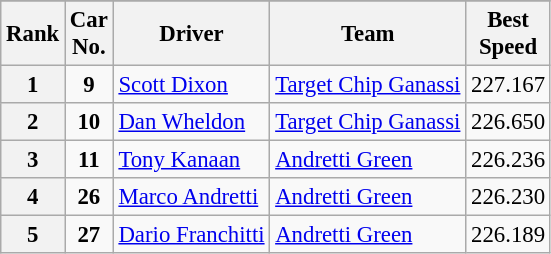<table class="wikitable" style="font-size:95%;">
<tr>
</tr>
<tr>
<th>Rank</th>
<th>Car<br>No.</th>
<th>Driver</th>
<th>Team</th>
<th>Best<br>Speed</th>
</tr>
<tr>
<th>1</th>
<td style="text-align:center"><strong>9</strong></td>
<td> <a href='#'>Scott Dixon</a></td>
<td><a href='#'>Target Chip Ganassi</a></td>
<td align=center>227.167</td>
</tr>
<tr>
<th>2</th>
<td style="text-align:center"><strong>10</strong></td>
<td> <a href='#'>Dan Wheldon</a></td>
<td><a href='#'>Target Chip Ganassi</a></td>
<td align=center>226.650</td>
</tr>
<tr>
<th>3</th>
<td style="text-align:center"><strong>11</strong></td>
<td> <a href='#'>Tony Kanaan</a></td>
<td><a href='#'>Andretti Green</a></td>
<td align=center>226.236</td>
</tr>
<tr>
<th>4</th>
<td style="text-align:center"><strong>26</strong></td>
<td> <a href='#'>Marco Andretti</a></td>
<td><a href='#'>Andretti Green</a></td>
<td align=center>226.230</td>
</tr>
<tr>
<th>5</th>
<td style="text-align:center"><strong>27</strong></td>
<td> <a href='#'>Dario Franchitti</a></td>
<td><a href='#'>Andretti Green</a></td>
<td align=center>226.189</td>
</tr>
</table>
